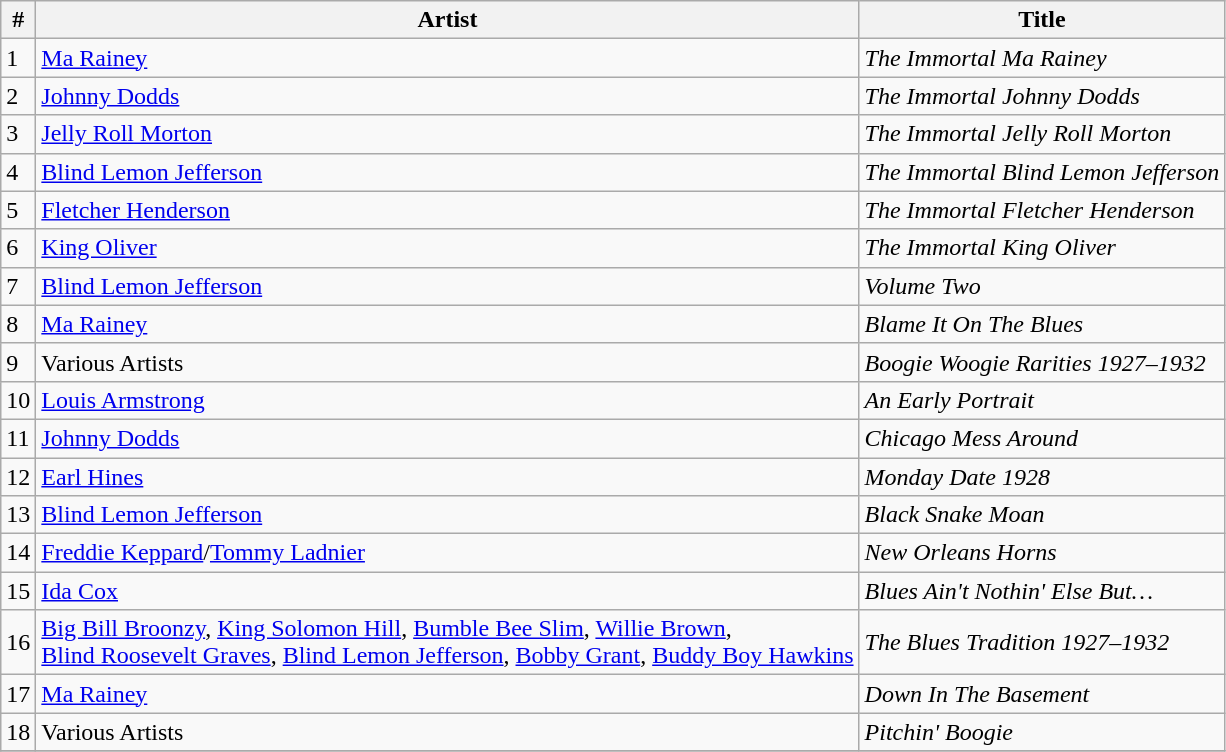<table class="wikitable sortable">
<tr>
<th>#</th>
<th>Artist</th>
<th>Title</th>
</tr>
<tr>
<td>1</td>
<td><a href='#'>Ma Rainey</a></td>
<td><em>The Immortal Ma Rainey</em></td>
</tr>
<tr>
<td>2</td>
<td><a href='#'>Johnny Dodds</a></td>
<td><em>The Immortal Johnny Dodds</em></td>
</tr>
<tr>
<td>3</td>
<td><a href='#'>Jelly Roll Morton</a></td>
<td><em>The Immortal Jelly Roll Morton</em></td>
</tr>
<tr>
<td>4</td>
<td><a href='#'>Blind Lemon Jefferson</a></td>
<td><em>The Immortal Blind Lemon Jefferson</em></td>
</tr>
<tr>
<td>5</td>
<td><a href='#'>Fletcher Henderson</a></td>
<td><em>The Immortal Fletcher Henderson</em></td>
</tr>
<tr>
<td>6</td>
<td><a href='#'>King Oliver</a></td>
<td><em>The Immortal King Oliver</em></td>
</tr>
<tr>
<td>7</td>
<td><a href='#'>Blind Lemon Jefferson</a></td>
<td><em>Volume Two</em></td>
</tr>
<tr>
<td>8</td>
<td><a href='#'>Ma Rainey</a></td>
<td><em>Blame It On The Blues</em></td>
</tr>
<tr>
<td>9</td>
<td>Various Artists</td>
<td><em>Boogie Woogie Rarities 1927–1932</em></td>
</tr>
<tr>
<td>10</td>
<td><a href='#'>Louis Armstrong</a></td>
<td><em>An Early Portrait</em></td>
</tr>
<tr>
<td>11</td>
<td><a href='#'>Johnny Dodds</a></td>
<td><em>Chicago Mess Around</em></td>
</tr>
<tr>
<td>12</td>
<td><a href='#'>Earl Hines</a></td>
<td><em>Monday Date 1928</em></td>
</tr>
<tr>
<td>13</td>
<td><a href='#'>Blind Lemon Jefferson</a></td>
<td><em> Black Snake Moan</em></td>
</tr>
<tr>
<td>14</td>
<td><a href='#'>Freddie Keppard</a>/<a href='#'>Tommy Ladnier</a></td>
<td><em>New Orleans Horns</em></td>
</tr>
<tr>
<td>15</td>
<td><a href='#'>Ida Cox</a></td>
<td><em>Blues Ain't Nothin' Else But…</em></td>
</tr>
<tr>
<td>16</td>
<td><a href='#'>Big Bill Broonzy</a>, <a href='#'>King Solomon Hill</a>, <a href='#'>Bumble Bee Slim</a>, <a href='#'>Willie Brown</a>,<br><a href='#'>Blind Roosevelt Graves</a>, <a href='#'>Blind Lemon Jefferson</a>, <a href='#'>Bobby Grant</a>, <a href='#'>Buddy Boy Hawkins</a></td>
<td><em> The Blues Tradition 1927–1932</em></td>
</tr>
<tr>
<td>17</td>
<td><a href='#'>Ma Rainey</a></td>
<td><em> Down In The Basement</em></td>
</tr>
<tr>
<td>18</td>
<td>Various Artists</td>
<td><em>Pitchin' Boogie</em></td>
</tr>
<tr>
</tr>
</table>
